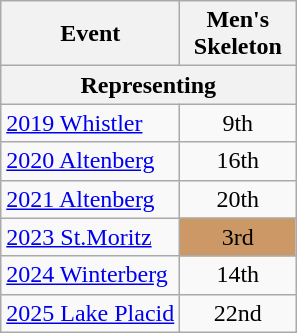<table class="wikitable" style="text-align: center;">
<tr ">
<th>Event</th>
<th style="width:70px;">Men's Skeleton</th>
</tr>
<tr>
<th colspan=3>Representing </th>
</tr>
<tr>
<td align=left> <a href='#'>2019 Whistler</a></td>
<td>9th</td>
</tr>
<tr>
<td align=left> <a href='#'>2020 Altenberg</a></td>
<td>16th</td>
</tr>
<tr>
<td align=left> <a href='#'>2021 Altenberg</a></td>
<td>20th</td>
</tr>
<tr>
<td align=left> <a href='#'>2023 St.Moritz</a></td>
<td style="background:#CC9966">3rd</td>
</tr>
<tr>
<td align=left> <a href='#'>2024 Winterberg</a></td>
<td>14th</td>
</tr>
<tr>
<td align=left> <a href='#'>2025 Lake Placid</a></td>
<td>22nd</td>
</tr>
</table>
